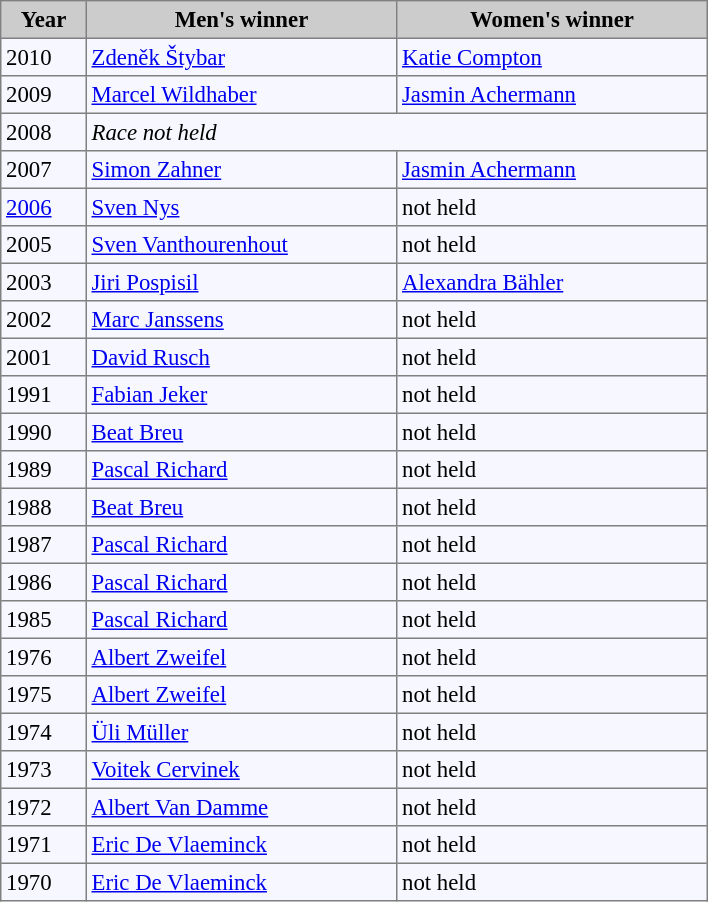<table bgcolor="#f7f8ff" cellpadding="3" cellspacing="0" border="1" style="font-size: 95%; border: gray solid 1px; border-collapse: collapse;">
<tr bgcolor="#CCCCCC">
<td align="center" width="50"><strong>Year</strong></td>
<td align="center" width="200"><strong>Men's winner</strong></td>
<td align="center" width="200"><strong>Women's winner</strong></td>
</tr>
<tr align="left">
<td>2010</td>
<td> <a href='#'>Zdeněk Štybar</a></td>
<td> <a href='#'>Katie Compton</a></td>
</tr>
<tr>
<td>2009</td>
<td> <a href='#'>Marcel Wildhaber</a></td>
<td> <a href='#'>Jasmin Achermann</a></td>
</tr>
<tr>
<td>2008</td>
<td colspan="2"><em>Race not held</em></td>
</tr>
<tr>
<td>2007</td>
<td> <a href='#'>Simon Zahner</a></td>
<td> <a href='#'>Jasmin Achermann</a></td>
</tr>
<tr>
<td><a href='#'>2006</a></td>
<td> <a href='#'>Sven Nys</a></td>
<td>not held</td>
</tr>
<tr align="left">
<td>2005</td>
<td> <a href='#'>Sven Vanthourenhout</a></td>
<td>not held</td>
</tr>
<tr align="left">
<td>2003</td>
<td> <a href='#'>Jiri Pospisil</a></td>
<td> <a href='#'>Alexandra Bähler</a></td>
</tr>
<tr align="left">
<td>2002</td>
<td> <a href='#'>Marc Janssens</a></td>
<td>not held</td>
</tr>
<tr align="left">
<td>2001</td>
<td> <a href='#'>David Rusch</a></td>
<td>not held</td>
</tr>
<tr align="left">
<td>1991</td>
<td> <a href='#'>Fabian Jeker</a></td>
<td>not held</td>
</tr>
<tr align="left">
<td>1990</td>
<td> <a href='#'>Beat Breu</a></td>
<td>not held</td>
</tr>
<tr align="left">
<td>1989</td>
<td> <a href='#'>Pascal Richard</a></td>
<td>not held</td>
</tr>
<tr align="left">
<td>1988</td>
<td> <a href='#'>Beat Breu</a></td>
<td>not held</td>
</tr>
<tr align="left">
<td>1987</td>
<td> <a href='#'>Pascal Richard</a></td>
<td>not held</td>
</tr>
<tr align="left">
<td>1986</td>
<td> <a href='#'>Pascal Richard</a></td>
<td>not held</td>
</tr>
<tr align="left">
<td>1985</td>
<td> <a href='#'>Pascal Richard</a></td>
<td>not held</td>
</tr>
<tr align="left">
<td>1976</td>
<td> <a href='#'>Albert Zweifel</a></td>
<td>not held</td>
</tr>
<tr align="left">
<td>1975</td>
<td> <a href='#'>Albert Zweifel</a></td>
<td>not held</td>
</tr>
<tr align="left">
<td>1974</td>
<td> <a href='#'>Üli Müller</a></td>
<td>not held</td>
</tr>
<tr align="left">
<td>1973</td>
<td> <a href='#'>Voitek Cervinek</a></td>
<td>not held</td>
</tr>
<tr align="left">
<td>1972</td>
<td> <a href='#'>Albert Van Damme</a></td>
<td>not held</td>
</tr>
<tr align="left">
<td>1971</td>
<td> <a href='#'>Eric De Vlaeminck</a></td>
<td>not held</td>
</tr>
<tr align="left">
<td>1970</td>
<td> <a href='#'>Eric De Vlaeminck</a></td>
<td>not held</td>
</tr>
</table>
